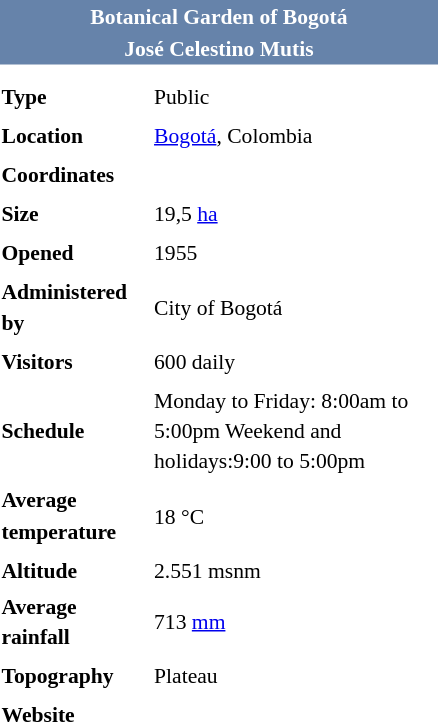<table class="toccolours" align="right" style="width:300px; float:right; clear:right; margin:1em 0 2em 2em; line-height:140%;font-size: 90%;">
<tr>
<th colspan= "2" style="background: #6683AA; color: white;"><strong>Botanical Garden of Bogotá<br>José Celestino Mutis</strong></th>
</tr>
<tr>
</tr>
<tr style="vertical-align: top; text-align: center;">
<td colspan=3 bgcolor="#ffffff" align="center"></td>
</tr>
<tr>
</tr>
<tr>
<td><span><strong>Type</strong></span></td>
<td>Public</td>
</tr>
<tr>
</tr>
<tr>
<td><span><strong>Location</strong></span></td>
<td><a href='#'>Bogotá</a>, Colombia</td>
</tr>
<tr>
</tr>
<tr>
<td><span><strong>Coordinates</strong></span></td>
<td></td>
</tr>
<tr>
</tr>
<tr>
<td><span><strong>Size</strong></span></td>
<td>19,5 <a href='#'>ha</a></td>
</tr>
<tr>
</tr>
<tr>
<td><span><strong>Opened</strong></span></td>
<td>1955</td>
</tr>
<tr>
</tr>
<tr>
<td><span><strong>Administered by</strong></span></td>
<td>City of Bogotá</td>
</tr>
<tr>
</tr>
<tr>
<td><span><strong>Visitors</strong></span></td>
<td>600 daily</td>
</tr>
<tr>
</tr>
<tr>
<td><span><strong>Schedule</strong></span></td>
<td>Monday to Friday: 8:00am to 5:00pm Weekend and holidays:9:00 to 5:00pm</td>
</tr>
<tr>
</tr>
<tr>
<td><span><strong>Average temperature</strong></span></td>
<td>18 °C</td>
</tr>
<tr>
</tr>
<tr>
<td><span><strong>Altitude</strong></span></td>
<td>2.551 msnm</td>
<td></td>
</tr>
<tr>
<td><span><strong>Average rainfall</strong></span></td>
<td>713 <a href='#'>mm</a></td>
</tr>
<tr>
</tr>
<tr>
<td><span><strong>Topography</strong></span></td>
<td>Plateau</td>
</tr>
<tr>
</tr>
<tr>
<td><span><strong>Website</strong></span></td>
<td></td>
</tr>
<tr>
</tr>
<tr>
<td colspan="2"></td>
</tr>
</table>
